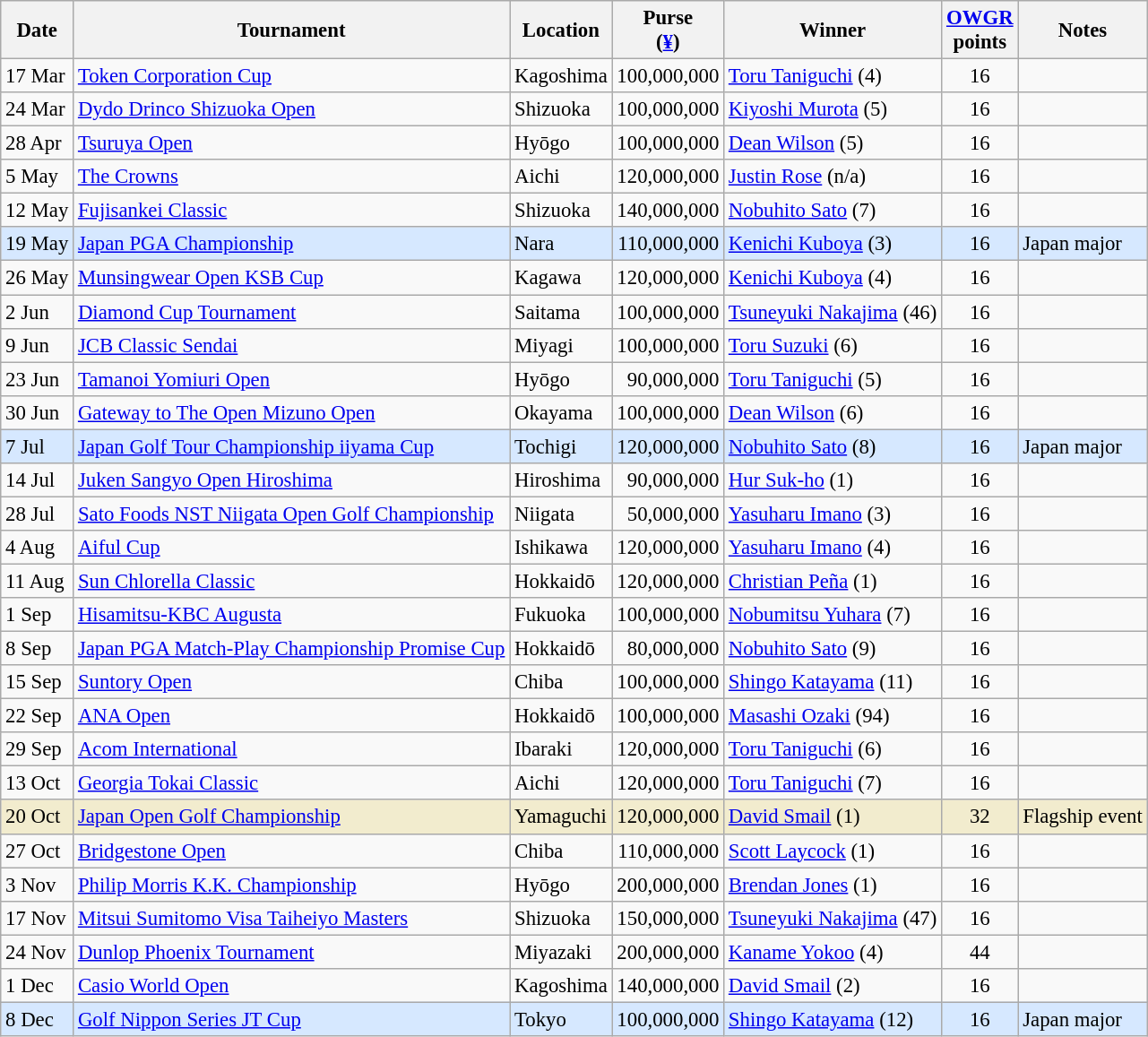<table class="wikitable" style="font-size:95%">
<tr>
<th>Date</th>
<th>Tournament</th>
<th>Location</th>
<th>Purse<br>(<a href='#'>¥</a>)</th>
<th>Winner</th>
<th><a href='#'>OWGR</a><br>points</th>
<th>Notes</th>
</tr>
<tr>
<td>17 Mar</td>
<td><a href='#'>Token Corporation Cup</a></td>
<td>Kagoshima</td>
<td align=right>100,000,000</td>
<td> <a href='#'>Toru Taniguchi</a> (4)</td>
<td align=center>16</td>
<td></td>
</tr>
<tr>
<td>24 Mar</td>
<td><a href='#'>Dydo Drinco Shizuoka Open</a></td>
<td>Shizuoka</td>
<td align=right>100,000,000</td>
<td> <a href='#'>Kiyoshi Murota</a> (5)</td>
<td align=center>16</td>
<td></td>
</tr>
<tr>
<td>28 Apr</td>
<td><a href='#'>Tsuruya Open</a></td>
<td>Hyōgo</td>
<td align=right>100,000,000</td>
<td> <a href='#'>Dean Wilson</a> (5)</td>
<td align=center>16</td>
<td></td>
</tr>
<tr>
<td>5 May</td>
<td><a href='#'>The Crowns</a></td>
<td>Aichi</td>
<td align=right>120,000,000</td>
<td> <a href='#'>Justin Rose</a> (n/a)</td>
<td align=center>16</td>
<td></td>
</tr>
<tr>
<td>12 May</td>
<td><a href='#'>Fujisankei Classic</a></td>
<td>Shizuoka</td>
<td align=right>140,000,000</td>
<td> <a href='#'>Nobuhito Sato</a> (7)</td>
<td align=center>16</td>
<td></td>
</tr>
<tr style="background:#D6E8FF;">
<td>19 May</td>
<td><a href='#'>Japan PGA Championship</a></td>
<td>Nara</td>
<td align=right>110,000,000</td>
<td> <a href='#'>Kenichi Kuboya</a> (3)</td>
<td align=center>16</td>
<td>Japan major</td>
</tr>
<tr>
<td>26 May</td>
<td><a href='#'>Munsingwear Open KSB Cup</a></td>
<td>Kagawa</td>
<td align=right>120,000,000</td>
<td> <a href='#'>Kenichi Kuboya</a> (4)</td>
<td align=center>16</td>
<td></td>
</tr>
<tr>
<td>2 Jun</td>
<td><a href='#'>Diamond Cup Tournament</a></td>
<td>Saitama</td>
<td align=right>100,000,000</td>
<td> <a href='#'>Tsuneyuki Nakajima</a> (46)</td>
<td align=center>16</td>
<td></td>
</tr>
<tr>
<td>9 Jun</td>
<td><a href='#'>JCB Classic Sendai</a></td>
<td>Miyagi</td>
<td align=right>100,000,000</td>
<td> <a href='#'>Toru Suzuki</a> (6)</td>
<td align=center>16</td>
<td></td>
</tr>
<tr>
<td>23 Jun</td>
<td><a href='#'>Tamanoi Yomiuri Open</a></td>
<td>Hyōgo</td>
<td align=right>90,000,000</td>
<td> <a href='#'>Toru Taniguchi</a> (5)</td>
<td align=center>16</td>
<td></td>
</tr>
<tr>
<td>30 Jun</td>
<td><a href='#'>Gateway to The Open Mizuno Open</a></td>
<td>Okayama</td>
<td align=right>100,000,000</td>
<td> <a href='#'>Dean Wilson</a> (6)</td>
<td align=center>16</td>
<td></td>
</tr>
<tr style="background:#D6E8FF;">
<td>7 Jul</td>
<td><a href='#'>Japan Golf Tour Championship iiyama Cup</a></td>
<td>Tochigi</td>
<td align=right>120,000,000</td>
<td> <a href='#'>Nobuhito Sato</a> (8)</td>
<td align=center>16</td>
<td>Japan major</td>
</tr>
<tr>
<td>14 Jul</td>
<td><a href='#'>Juken Sangyo Open Hiroshima</a></td>
<td>Hiroshima</td>
<td align=right>90,000,000</td>
<td> <a href='#'>Hur Suk-ho</a> (1)</td>
<td align=center>16</td>
<td></td>
</tr>
<tr>
<td>28 Jul</td>
<td><a href='#'>Sato Foods NST Niigata Open Golf Championship</a></td>
<td>Niigata</td>
<td align=right>50,000,000</td>
<td> <a href='#'>Yasuharu Imano</a> (3)</td>
<td align=center>16</td>
<td></td>
</tr>
<tr>
<td>4 Aug</td>
<td><a href='#'>Aiful Cup</a></td>
<td>Ishikawa</td>
<td align=right>120,000,000</td>
<td> <a href='#'>Yasuharu Imano</a> (4)</td>
<td align=center>16</td>
<td></td>
</tr>
<tr>
<td>11 Aug</td>
<td><a href='#'>Sun Chlorella Classic</a></td>
<td>Hokkaidō</td>
<td align=right>120,000,000</td>
<td> <a href='#'>Christian Peña</a> (1)</td>
<td align=center>16</td>
<td></td>
</tr>
<tr>
<td>1 Sep</td>
<td><a href='#'>Hisamitsu-KBC Augusta</a></td>
<td>Fukuoka</td>
<td align=right>100,000,000</td>
<td> <a href='#'>Nobumitsu Yuhara</a> (7)</td>
<td align=center>16</td>
<td></td>
</tr>
<tr>
<td>8 Sep</td>
<td><a href='#'>Japan PGA Match-Play Championship Promise Cup</a></td>
<td>Hokkaidō</td>
<td align=right>80,000,000</td>
<td> <a href='#'>Nobuhito Sato</a> (9)</td>
<td align=center>16</td>
<td></td>
</tr>
<tr>
<td>15 Sep</td>
<td><a href='#'>Suntory Open</a></td>
<td>Chiba</td>
<td align=right>100,000,000</td>
<td> <a href='#'>Shingo Katayama</a> (11)</td>
<td align=center>16</td>
<td></td>
</tr>
<tr>
<td>22 Sep</td>
<td><a href='#'>ANA Open</a></td>
<td>Hokkaidō</td>
<td align=right>100,000,000</td>
<td> <a href='#'>Masashi Ozaki</a> (94)</td>
<td align=center>16</td>
<td></td>
</tr>
<tr>
<td>29 Sep</td>
<td><a href='#'>Acom International</a></td>
<td>Ibaraki</td>
<td align=right>120,000,000</td>
<td> <a href='#'>Toru Taniguchi</a> (6)</td>
<td align=center>16</td>
<td></td>
</tr>
<tr>
<td>13 Oct</td>
<td><a href='#'>Georgia Tokai Classic</a></td>
<td>Aichi</td>
<td align=right>120,000,000</td>
<td> <a href='#'>Toru Taniguchi</a> (7)</td>
<td align=center>16</td>
<td></td>
</tr>
<tr style="background:#f2ecce;">
<td>20 Oct</td>
<td><a href='#'>Japan Open Golf Championship</a></td>
<td>Yamaguchi</td>
<td align=right>120,000,000</td>
<td> <a href='#'>David Smail</a> (1)</td>
<td align=center>32</td>
<td>Flagship event</td>
</tr>
<tr>
<td>27 Oct</td>
<td><a href='#'>Bridgestone Open</a></td>
<td>Chiba</td>
<td align=right>110,000,000</td>
<td> <a href='#'>Scott Laycock</a> (1)</td>
<td align=center>16</td>
<td></td>
</tr>
<tr>
<td>3 Nov</td>
<td><a href='#'>Philip Morris K.K. Championship</a></td>
<td>Hyōgo</td>
<td align=right>200,000,000</td>
<td> <a href='#'>Brendan Jones</a> (1)</td>
<td align=center>16</td>
<td></td>
</tr>
<tr>
<td>17 Nov</td>
<td><a href='#'>Mitsui Sumitomo Visa Taiheiyo Masters</a></td>
<td>Shizuoka</td>
<td align=right>150,000,000</td>
<td> <a href='#'>Tsuneyuki Nakajima</a> (47)</td>
<td align=center>16</td>
<td></td>
</tr>
<tr>
<td>24 Nov</td>
<td><a href='#'>Dunlop Phoenix Tournament</a></td>
<td>Miyazaki</td>
<td align=right>200,000,000</td>
<td> <a href='#'>Kaname Yokoo</a> (4)</td>
<td align=center>44</td>
<td></td>
</tr>
<tr>
<td>1 Dec</td>
<td><a href='#'>Casio World Open</a></td>
<td>Kagoshima</td>
<td align=right>140,000,000</td>
<td> <a href='#'>David Smail</a> (2)</td>
<td align=center>16</td>
<td></td>
</tr>
<tr style="background:#D6E8FF;">
<td>8 Dec</td>
<td><a href='#'>Golf Nippon Series JT Cup</a></td>
<td>Tokyo</td>
<td align=right>100,000,000</td>
<td> <a href='#'>Shingo Katayama</a> (12)</td>
<td align=center>16</td>
<td>Japan major</td>
</tr>
</table>
